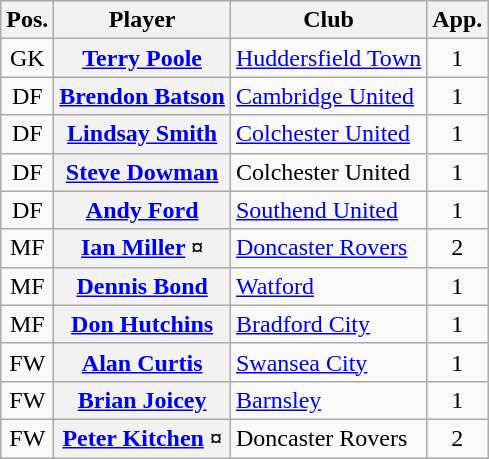<table class="wikitable plainrowheaders" style="text-align: left">
<tr>
<th scope=col>Pos.</th>
<th scope=col>Player</th>
<th scope=col>Club</th>
<th scope=col>App.</th>
</tr>
<tr>
<td style=text-align:center>GK</td>
<th scope=row><a href='#'>Terry Poole</a></th>
<td><a href='#'>Huddersfield Town</a></td>
<td style=text-align:center>1</td>
</tr>
<tr>
<td style=text-align:center>DF</td>
<th scope=row><a href='#'>Brendon Batson</a></th>
<td><a href='#'>Cambridge United</a></td>
<td style=text-align:center>1</td>
</tr>
<tr>
<td style=text-align:center>DF</td>
<th scope=row><a href='#'>Lindsay Smith</a></th>
<td><a href='#'>Colchester United</a></td>
<td style=text-align:center>1</td>
</tr>
<tr>
<td style=text-align:center>DF</td>
<th scope=row><a href='#'>Steve Dowman</a></th>
<td>Colchester United</td>
<td style=text-align:center>1</td>
</tr>
<tr>
<td style=text-align:center>DF</td>
<th scope=row><a href='#'>Andy Ford</a></th>
<td><a href='#'>Southend United</a></td>
<td style=text-align:center>1</td>
</tr>
<tr>
<td style=text-align:center>MF</td>
<th scope=row><a href='#'>Ian Miller</a> ¤</th>
<td><a href='#'>Doncaster Rovers</a></td>
<td style=text-align:center>2</td>
</tr>
<tr>
<td style=text-align:center>MF</td>
<th scope=row><a href='#'>Dennis Bond</a></th>
<td><a href='#'>Watford</a></td>
<td style=text-align:center>1</td>
</tr>
<tr>
<td style=text-align:center>MF</td>
<th scope=row><a href='#'>Don Hutchins</a></th>
<td><a href='#'>Bradford City</a></td>
<td style=text-align:center>1</td>
</tr>
<tr>
<td style=text-align:center>FW</td>
<th scope=row><a href='#'>Alan Curtis</a></th>
<td><a href='#'>Swansea City</a></td>
<td style=text-align:center>1</td>
</tr>
<tr>
<td style=text-align:center>FW</td>
<th scope=row><a href='#'>Brian Joicey</a></th>
<td><a href='#'>Barnsley</a></td>
<td style=text-align:center>1</td>
</tr>
<tr>
<td style=text-align:center>FW</td>
<th scope=row><a href='#'>Peter Kitchen</a> ¤</th>
<td>Doncaster Rovers</td>
<td style=text-align:center>2</td>
</tr>
</table>
